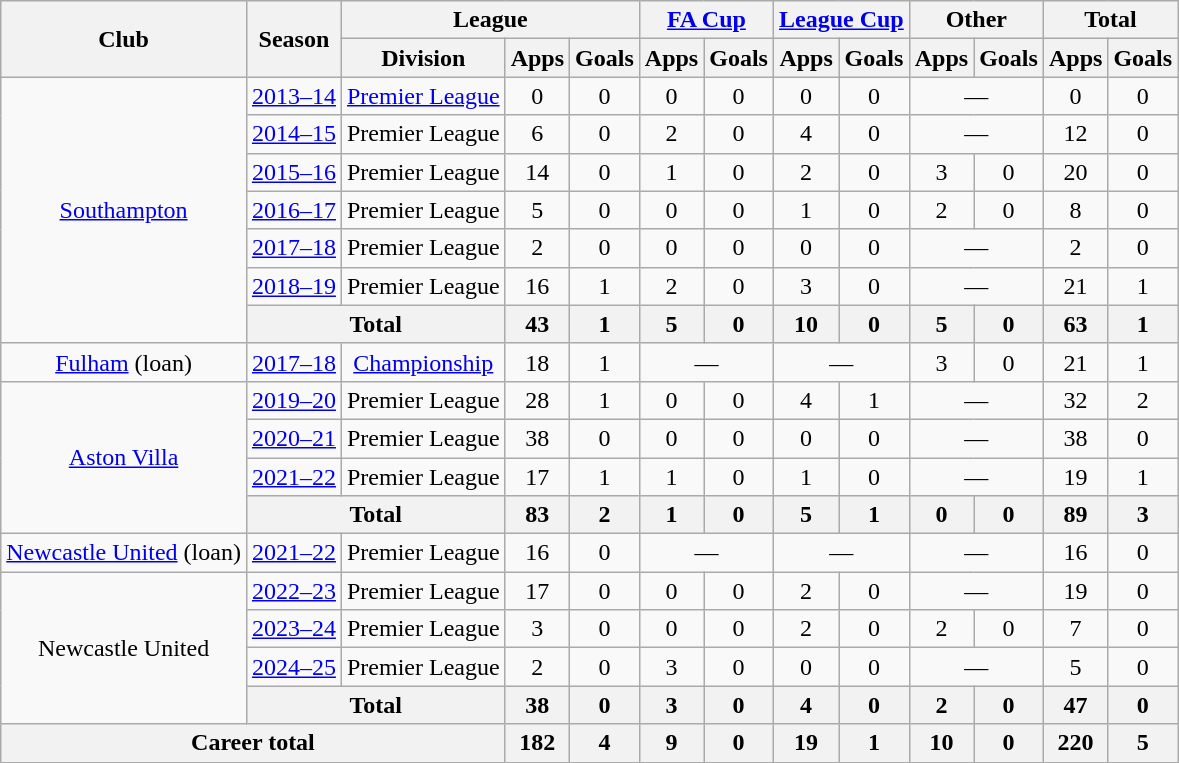<table class=wikitable style="text-align: center">
<tr>
<th rowspan=2>Club</th>
<th rowspan=2>Season</th>
<th colspan=3>League</th>
<th colspan=2><a href='#'>FA Cup</a></th>
<th colspan=2><a href='#'>League Cup</a></th>
<th colspan=2>Other</th>
<th colspan=2>Total</th>
</tr>
<tr>
<th>Division</th>
<th>Apps</th>
<th>Goals</th>
<th>Apps</th>
<th>Goals</th>
<th>Apps</th>
<th>Goals</th>
<th>Apps</th>
<th>Goals</th>
<th>Apps</th>
<th>Goals</th>
</tr>
<tr>
<td rowspan=7><a href='#'>Southampton</a></td>
<td><a href='#'>2013–14</a></td>
<td><a href='#'>Premier League</a></td>
<td>0</td>
<td>0</td>
<td>0</td>
<td>0</td>
<td>0</td>
<td>0</td>
<td colspan=2>—</td>
<td>0</td>
<td>0</td>
</tr>
<tr>
<td><a href='#'>2014–15</a></td>
<td>Premier League</td>
<td>6</td>
<td>0</td>
<td>2</td>
<td>0</td>
<td>4</td>
<td>0</td>
<td colspan=2>—</td>
<td>12</td>
<td>0</td>
</tr>
<tr>
<td><a href='#'>2015–16</a></td>
<td>Premier League</td>
<td>14</td>
<td>0</td>
<td>1</td>
<td>0</td>
<td>2</td>
<td>0</td>
<td>3</td>
<td>0</td>
<td>20</td>
<td>0</td>
</tr>
<tr>
<td><a href='#'>2016–17</a></td>
<td>Premier League</td>
<td>5</td>
<td>0</td>
<td>0</td>
<td>0</td>
<td>1</td>
<td>0</td>
<td>2</td>
<td>0</td>
<td>8</td>
<td>0</td>
</tr>
<tr>
<td><a href='#'>2017–18</a></td>
<td>Premier League</td>
<td>2</td>
<td>0</td>
<td>0</td>
<td>0</td>
<td>0</td>
<td>0</td>
<td colspan=2>—</td>
<td>2</td>
<td>0</td>
</tr>
<tr>
<td><a href='#'>2018–19</a></td>
<td>Premier League</td>
<td>16</td>
<td>1</td>
<td>2</td>
<td>0</td>
<td>3</td>
<td>0</td>
<td colspan=2>—</td>
<td>21</td>
<td>1</td>
</tr>
<tr>
<th colspan=2>Total</th>
<th>43</th>
<th>1</th>
<th>5</th>
<th>0</th>
<th>10</th>
<th>0</th>
<th>5</th>
<th>0</th>
<th>63</th>
<th>1</th>
</tr>
<tr>
<td><a href='#'>Fulham</a> (loan)</td>
<td><a href='#'>2017–18</a></td>
<td><a href='#'>Championship</a></td>
<td>18</td>
<td>1</td>
<td colspan=2>—</td>
<td colspan=2>—</td>
<td>3</td>
<td>0</td>
<td>21</td>
<td>1</td>
</tr>
<tr>
<td rowspan=4><a href='#'>Aston Villa</a></td>
<td><a href='#'>2019–20</a></td>
<td>Premier League</td>
<td>28</td>
<td>1</td>
<td>0</td>
<td>0</td>
<td>4</td>
<td>1</td>
<td colspan=2>—</td>
<td>32</td>
<td>2</td>
</tr>
<tr>
<td><a href='#'>2020–21</a></td>
<td>Premier League</td>
<td>38</td>
<td>0</td>
<td>0</td>
<td>0</td>
<td>0</td>
<td>0</td>
<td colspan=2>—</td>
<td>38</td>
<td>0</td>
</tr>
<tr>
<td><a href='#'>2021–22</a></td>
<td>Premier League</td>
<td>17</td>
<td>1</td>
<td>1</td>
<td>0</td>
<td>1</td>
<td>0</td>
<td colspan=2>—</td>
<td>19</td>
<td>1</td>
</tr>
<tr>
<th colspan=2>Total</th>
<th>83</th>
<th>2</th>
<th>1</th>
<th>0</th>
<th>5</th>
<th>1</th>
<th>0</th>
<th>0</th>
<th>89</th>
<th>3</th>
</tr>
<tr>
<td><a href='#'>Newcastle United</a> (loan)</td>
<td><a href='#'>2021–22</a></td>
<td>Premier League</td>
<td>16</td>
<td>0</td>
<td colspan=2>—</td>
<td colspan=2>—</td>
<td colspan=2>—</td>
<td>16</td>
<td>0</td>
</tr>
<tr>
<td rowspan=4>Newcastle United</td>
<td><a href='#'>2022–23</a></td>
<td>Premier League</td>
<td>17</td>
<td>0</td>
<td>0</td>
<td>0</td>
<td>2</td>
<td>0</td>
<td colspan=2>—</td>
<td>19</td>
<td>0</td>
</tr>
<tr>
<td><a href='#'>2023–24</a></td>
<td>Premier League</td>
<td>3</td>
<td>0</td>
<td>0</td>
<td>0</td>
<td>2</td>
<td>0</td>
<td>2</td>
<td>0</td>
<td>7</td>
<td>0</td>
</tr>
<tr>
<td><a href='#'>2024–25</a></td>
<td>Premier League</td>
<td>2</td>
<td>0</td>
<td>3</td>
<td>0</td>
<td>0</td>
<td>0</td>
<td colspan=2>—</td>
<td>5</td>
<td>0</td>
</tr>
<tr>
<th colspan=2>Total</th>
<th>38</th>
<th>0</th>
<th>3</th>
<th>0</th>
<th>4</th>
<th>0</th>
<th>2</th>
<th>0</th>
<th>47</th>
<th>0</th>
</tr>
<tr>
<th colspan=3>Career total</th>
<th>182</th>
<th>4</th>
<th>9</th>
<th>0</th>
<th>19</th>
<th>1</th>
<th>10</th>
<th>0</th>
<th>220</th>
<th>5</th>
</tr>
</table>
